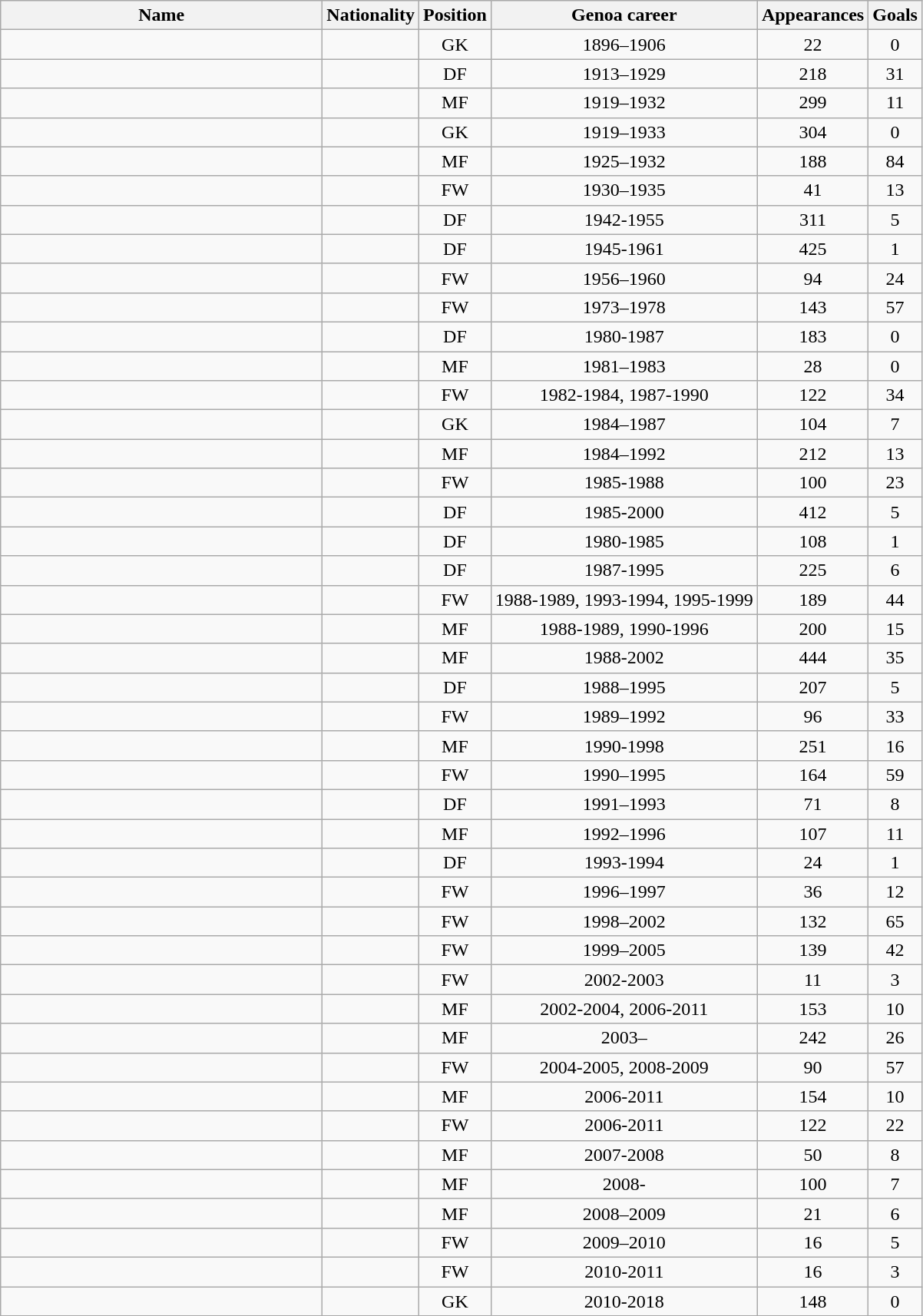<table class="wikitable sortable" style="text-align: center;">
<tr>
<th style="width:17em">Name</th>
<th>Nationality</th>
<th>Position</th>
<th>Genoa career</th>
<th>Appearances</th>
<th>Goals</th>
</tr>
<tr>
<td align="left"></td>
<td align="left"></td>
<td>GK</td>
<td>1896–1906</td>
<td>22</td>
<td>0</td>
</tr>
<tr>
<td align="left"></td>
<td align="left"></td>
<td>DF</td>
<td>1913–1929</td>
<td>218</td>
<td>31</td>
</tr>
<tr>
<td align="left"></td>
<td align="left"></td>
<td>MF</td>
<td>1919–1932</td>
<td>299</td>
<td>11</td>
</tr>
<tr>
<td align="left"></td>
<td align="left"></td>
<td>GK</td>
<td>1919–1933</td>
<td>304</td>
<td>0</td>
</tr>
<tr>
<td align="left"></td>
<td align="left"></td>
<td>MF</td>
<td>1925–1932</td>
<td>188</td>
<td>84</td>
</tr>
<tr>
<td align="left"></td>
<td align="left"></td>
<td>FW</td>
<td>1930–1935</td>
<td>41</td>
<td>13</td>
</tr>
<tr>
<td align="left"></td>
<td align="left"></td>
<td>DF</td>
<td>1942-1955</td>
<td>311</td>
<td>5</td>
</tr>
<tr>
<td align="left"></td>
<td align="left"></td>
<td>DF</td>
<td>1945-1961</td>
<td>425</td>
<td>1</td>
</tr>
<tr>
<td align="left"></td>
<td align="left"></td>
<td>FW</td>
<td>1956–1960</td>
<td>94</td>
<td>24</td>
</tr>
<tr>
<td align="left"></td>
<td align="left"></td>
<td>FW</td>
<td>1973–1978</td>
<td>143</td>
<td>57</td>
</tr>
<tr>
<td align="left"></td>
<td align="left"></td>
<td>DF</td>
<td>1980-1987</td>
<td>183</td>
<td>0</td>
</tr>
<tr>
<td align="left"></td>
<td align="left"></td>
<td>MF</td>
<td>1981–1983</td>
<td>28</td>
<td>0</td>
</tr>
<tr>
<td align="left"></td>
<td align="left"></td>
<td>FW</td>
<td>1982-1984, 1987-1990</td>
<td>122</td>
<td>34</td>
</tr>
<tr>
<td align="left"></td>
<td align="left"></td>
<td>GK</td>
<td>1984–1987</td>
<td>104</td>
<td>7</td>
</tr>
<tr>
<td align="left"></td>
<td align="left"></td>
<td>MF</td>
<td>1984–1992</td>
<td>212</td>
<td>13</td>
</tr>
<tr>
<td align="left"></td>
<td align="left"></td>
<td>FW</td>
<td>1985-1988</td>
<td>100</td>
<td>23</td>
</tr>
<tr>
<td align="left"></td>
<td align="left"></td>
<td>DF</td>
<td>1985-2000</td>
<td>412</td>
<td>5</td>
</tr>
<tr>
<td align="left"></td>
<td align="left"></td>
<td>DF</td>
<td>1980-1985</td>
<td>108</td>
<td>1</td>
</tr>
<tr>
<td align="left"></td>
<td align="left"></td>
<td>DF</td>
<td>1987-1995</td>
<td>225</td>
<td>6</td>
</tr>
<tr>
<td align="left"></td>
<td align="left"></td>
<td>FW</td>
<td>1988-1989, 1993-1994, 1995-1999</td>
<td>189</td>
<td>44</td>
</tr>
<tr>
<td align="left"></td>
<td align="left"></td>
<td>MF</td>
<td>1988-1989, 1990-1996</td>
<td>200</td>
<td>15</td>
</tr>
<tr>
<td align="left"></td>
<td align="left"></td>
<td>MF</td>
<td>1988-2002</td>
<td>444</td>
<td>35</td>
</tr>
<tr>
<td align="left"></td>
<td align="left"></td>
<td>DF</td>
<td>1988–1995</td>
<td>207</td>
<td>5</td>
</tr>
<tr>
<td align="left"></td>
<td align="left"></td>
<td>FW</td>
<td>1989–1992</td>
<td>96</td>
<td>33</td>
</tr>
<tr>
<td align="left"></td>
<td align="left"></td>
<td>MF</td>
<td>1990-1998</td>
<td>251</td>
<td>16</td>
</tr>
<tr>
<td align="left"></td>
<td align="left"></td>
<td>FW</td>
<td>1990–1995</td>
<td>164</td>
<td>59</td>
</tr>
<tr>
<td align="left"></td>
<td align="left"></td>
<td>DF</td>
<td>1991–1993</td>
<td>71</td>
<td>8</td>
</tr>
<tr>
<td align="left"></td>
<td align="left"></td>
<td>MF</td>
<td>1992–1996</td>
<td>107</td>
<td>11</td>
</tr>
<tr>
<td align="left"></td>
<td align="left"></td>
<td>DF</td>
<td>1993-1994</td>
<td>24</td>
<td>1</td>
</tr>
<tr>
<td align="left"></td>
<td align="left"></td>
<td>FW</td>
<td>1996–1997</td>
<td>36</td>
<td>12</td>
</tr>
<tr>
<td align="left"></td>
<td align="left"></td>
<td>FW</td>
<td>1998–2002</td>
<td>132</td>
<td>65</td>
</tr>
<tr>
<td align="left"></td>
<td align="left"></td>
<td>FW</td>
<td>1999–2005</td>
<td>139</td>
<td>42</td>
</tr>
<tr>
<td align="left"></td>
<td align="left"></td>
<td>FW</td>
<td>2002-2003</td>
<td>11</td>
<td>3</td>
</tr>
<tr>
<td align="left"></td>
<td align="left"></td>
<td>MF</td>
<td>2002-2004, 2006-2011</td>
<td>153</td>
<td>10</td>
</tr>
<tr>
<td align="left"><strong></strong></td>
<td align="left"></td>
<td>MF</td>
<td>2003–</td>
<td>242</td>
<td>26</td>
</tr>
<tr>
<td align="left"></td>
<td align="left"></td>
<td>FW</td>
<td>2004-2005, 2008-2009</td>
<td>90</td>
<td>57</td>
</tr>
<tr>
<td align="left"></td>
<td align="left"></td>
<td>MF</td>
<td>2006-2011</td>
<td>154</td>
<td>10</td>
</tr>
<tr>
<td align="left"></td>
<td align="left"></td>
<td>FW</td>
<td>2006-2011</td>
<td>122</td>
<td>22</td>
</tr>
<tr>
<td align="left"></td>
<td align="left"></td>
<td>MF</td>
<td>2007-2008</td>
<td>50</td>
<td>8</td>
</tr>
<tr>
<td align="left"><strong></strong></td>
<td align="left"></td>
<td>MF</td>
<td>2008-</td>
<td>100</td>
<td>7</td>
</tr>
<tr>
<td align="left"></td>
<td align="left"></td>
<td>MF</td>
<td>2008–2009</td>
<td>21</td>
<td>6</td>
</tr>
<tr>
<td align="left"></td>
<td align="left"></td>
<td>FW</td>
<td>2009–2010</td>
<td>16</td>
<td>5</td>
</tr>
<tr>
<td align="left"></td>
<td align="left"></td>
<td>FW</td>
<td>2010-2011</td>
<td>16</td>
<td>3</td>
</tr>
<tr>
<td align="left"></td>
<td align="left"></td>
<td>GK</td>
<td>2010-2018</td>
<td>148</td>
<td>0</td>
</tr>
</table>
